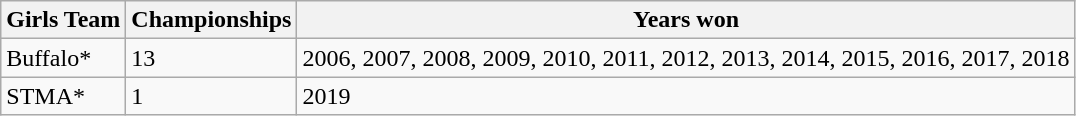<table class="wikitable">
<tr>
<th>Girls Team</th>
<th>Championships</th>
<th>Years won</th>
</tr>
<tr>
<td>Buffalo*</td>
<td>13</td>
<td>2006, 2007, 2008, 2009, 2010, 2011, 2012, 2013, 2014, 2015, 2016, 2017, 2018</td>
</tr>
<tr>
<td>STMA*</td>
<td>1</td>
<td>2019</td>
</tr>
</table>
